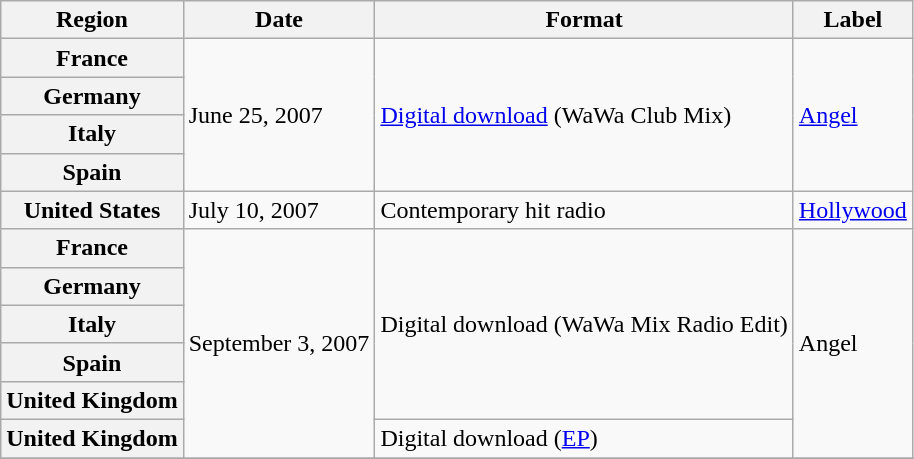<table class="wikitable plainrowheaders">
<tr>
<th scope="col">Region</th>
<th scope="col">Date</th>
<th scope="col">Format</th>
<th scope="col">Label</th>
</tr>
<tr>
<th scope="row">France</th>
<td rowspan="4">June 25, 2007</td>
<td rowspan="4"><a href='#'>Digital download</a> (WaWa Club Mix)</td>
<td rowspan="4"><a href='#'>Angel</a></td>
</tr>
<tr>
<th scope="row">Germany</th>
</tr>
<tr>
<th scope="row">Italy</th>
</tr>
<tr>
<th scope="row">Spain</th>
</tr>
<tr>
<th scope="row">United States</th>
<td>July 10, 2007</td>
<td>Contemporary hit radio</td>
<td><a href='#'>Hollywood</a></td>
</tr>
<tr>
<th scope="row">France</th>
<td rowspan="6">September 3, 2007</td>
<td rowspan="5">Digital download (WaWa Mix Radio Edit)</td>
<td rowspan="6">Angel</td>
</tr>
<tr>
<th scope="row">Germany</th>
</tr>
<tr>
<th scope="row">Italy</th>
</tr>
<tr>
<th scope="row">Spain</th>
</tr>
<tr>
<th scope="row">United Kingdom</th>
</tr>
<tr>
<th scope="row">United Kingdom</th>
<td>Digital download (<a href='#'>EP</a>)</td>
</tr>
<tr>
</tr>
</table>
